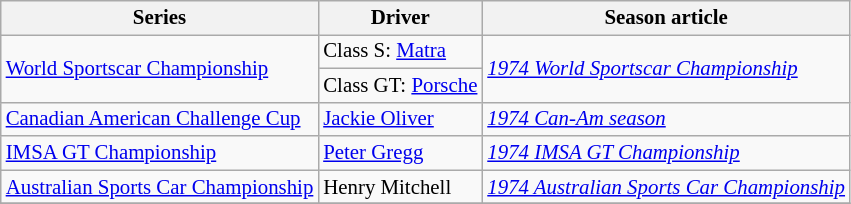<table class="wikitable" style="font-size: 87%;">
<tr>
<th>Series</th>
<th>Driver</th>
<th>Season article</th>
</tr>
<tr>
<td rowspan=2><a href='#'>World Sportscar Championship</a></td>
<td>Class S:  <a href='#'>Matra</a></td>
<td rowspan=2><em><a href='#'>1974 World Sportscar Championship</a></em></td>
</tr>
<tr>
<td>Class GT:  <a href='#'>Porsche</a></td>
</tr>
<tr>
<td><a href='#'>Canadian American Challenge Cup</a></td>
<td> <a href='#'>Jackie Oliver</a></td>
<td><em><a href='#'>1974 Can-Am season</a></em></td>
</tr>
<tr>
<td><a href='#'>IMSA GT Championship</a></td>
<td> <a href='#'>Peter Gregg</a></td>
<td><em><a href='#'>1974 IMSA GT Championship</a></em></td>
</tr>
<tr>
<td><a href='#'>Australian Sports Car Championship</a></td>
<td> Henry Mitchell</td>
<td><em><a href='#'>1974 Australian Sports Car Championship</a></em></td>
</tr>
<tr>
</tr>
</table>
